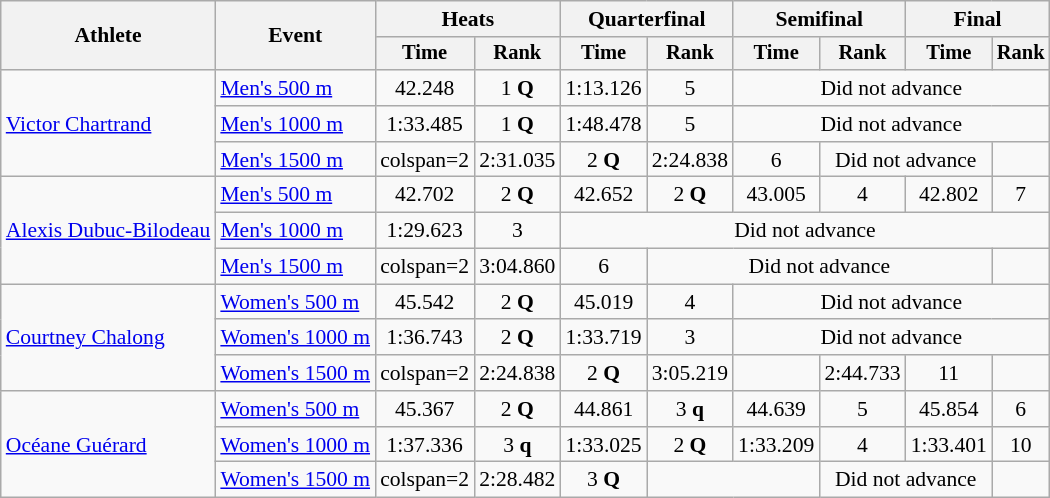<table class="wikitable" style="font-size:90%">
<tr>
<th rowspan=2>Athlete</th>
<th rowspan=2>Event</th>
<th colspan=2>Heats</th>
<th colspan=2>Quarterfinal</th>
<th colspan=2>Semifinal</th>
<th colspan=2>Final</th>
</tr>
<tr style="font-size:95%">
<th>Time</th>
<th>Rank</th>
<th>Time</th>
<th>Rank</th>
<th>Time</th>
<th>Rank</th>
<th>Time</th>
<th>Rank</th>
</tr>
<tr align=center>
<td align=left rowspan=3><a href='#'>Victor Chartrand</a></td>
<td align=left><a href='#'>Men's 500 m</a></td>
<td>42.248</td>
<td>1 <strong>Q</strong></td>
<td>1:13.126</td>
<td>5</td>
<td colspan=4>Did not advance</td>
</tr>
<tr align=center>
<td align=left><a href='#'>Men's 1000 m</a></td>
<td>1:33.485</td>
<td>1 <strong>Q</strong></td>
<td>1:48.478</td>
<td>5</td>
<td colspan=4>Did not advance</td>
</tr>
<tr align=center>
<td align=left><a href='#'>Men's 1500 m</a></td>
<td>colspan=2 </td>
<td>2:31.035</td>
<td>2 <strong>Q</strong></td>
<td>2:24.838</td>
<td>6</td>
<td colspan=2>Did not advance</td>
</tr>
<tr align=center>
<td align=left rowspan=3><a href='#'>Alexis Dubuc-Bilodeau</a></td>
<td align=left><a href='#'>Men's 500 m</a></td>
<td>42.702</td>
<td>2 <strong>Q</strong></td>
<td>42.652</td>
<td>2 <strong>Q</strong></td>
<td>43.005</td>
<td>4 <strong></strong></td>
<td>42.802</td>
<td>7</td>
</tr>
<tr align=center>
<td align=left><a href='#'>Men's 1000 m</a></td>
<td>1:29.623</td>
<td>3</td>
<td colspan=6>Did not advance</td>
</tr>
<tr align=center>
<td align=left><a href='#'>Men's 1500 m</a></td>
<td>colspan=2 </td>
<td>3:04.860</td>
<td>6</td>
<td colspan=4>Did not advance</td>
</tr>
<tr align=center>
<td align=left rowspan=3><a href='#'>Courtney Chalong</a></td>
<td align=left><a href='#'>Women's 500 m</a></td>
<td>45.542</td>
<td>2 <strong>Q</strong></td>
<td>45.019</td>
<td>4</td>
<td colspan=4>Did not advance</td>
</tr>
<tr align=center>
<td align=left><a href='#'>Women's 1000 m</a></td>
<td>1:36.743</td>
<td>2 <strong>Q</strong></td>
<td>1:33.719</td>
<td>3</td>
<td colspan=4>Did not advance</td>
</tr>
<tr align=center>
<td align=left><a href='#'>Women's 1500 m</a></td>
<td>colspan=2 </td>
<td>2:24.838</td>
<td>2 <strong>Q</strong></td>
<td>3:05.219</td>
<td><strong></strong></td>
<td>2:44.733</td>
<td>11</td>
</tr>
<tr align=center>
<td align=left rowspan=3><a href='#'>Océane Guérard</a></td>
<td align=left><a href='#'>Women's 500 m</a></td>
<td>45.367</td>
<td>2 <strong>Q</strong></td>
<td>44.861</td>
<td>3 <strong>q</strong></td>
<td>44.639</td>
<td>5 <strong></strong></td>
<td>45.854</td>
<td>6</td>
</tr>
<tr align=center>
<td align=left><a href='#'>Women's 1000 m</a></td>
<td>1:37.336</td>
<td>3 <strong>q</strong></td>
<td>1:33.025</td>
<td>2 <strong>Q</strong></td>
<td>1:33.209</td>
<td>4 <strong></strong></td>
<td>1:33.401</td>
<td>10</td>
</tr>
<tr align=center>
<td align=left><a href='#'>Women's 1500 m</a></td>
<td>colspan=2 </td>
<td>2:28.482</td>
<td>3 <strong>Q</strong></td>
<td colspan=2></td>
<td colspan=2>Did not advance</td>
</tr>
</table>
